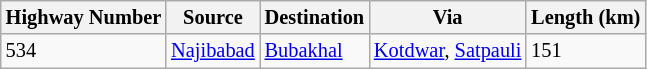<table class="wikitable sortable" style="font-size: 85%">
<tr>
<th>Highway Number</th>
<th>Source</th>
<th>Destination</th>
<th>Via</th>
<th>Length (km)</th>
</tr>
<tr>
<td>534</td>
<td><a href='#'>Najibabad</a></td>
<td><a href='#'>Bubakhal</a></td>
<td><a href='#'>Kotdwar</a>, <a href='#'>Satpauli</a></td>
<td>151</td>
</tr>
</table>
